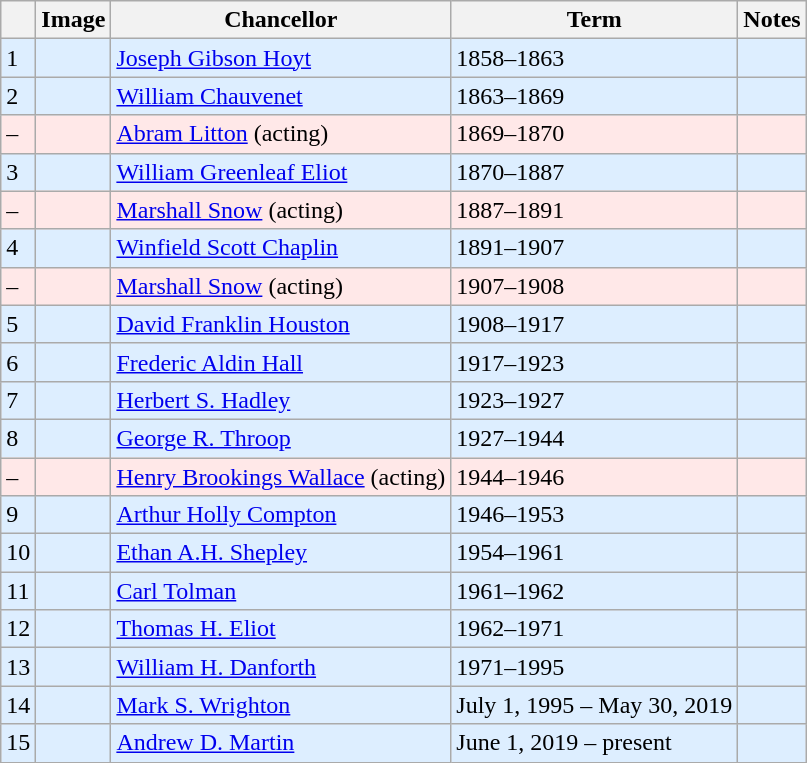<table class="wikitable">
<tr>
<th></th>
<th>Image</th>
<th>Chancellor</th>
<th>Term</th>
<th>Notes</th>
</tr>
<tr bgcolor="#ddeeff">
<td>1</td>
<td></td>
<td><a href='#'>Joseph Gibson Hoyt</a></td>
<td>1858–1863</td>
<td></td>
</tr>
<tr bgcolor="#ddeeff">
<td>2</td>
<td></td>
<td><a href='#'>William Chauvenet</a></td>
<td>1863–1869</td>
<td></td>
</tr>
<tr bgcolor=#ffe8e8>
<td>–</td>
<td></td>
<td><a href='#'>Abram Litton</a> (acting)</td>
<td>1869–1870</td>
<td></td>
</tr>
<tr bgcolor="#ddeeff">
<td>3</td>
<td></td>
<td><a href='#'>William Greenleaf Eliot</a></td>
<td>1870–1887</td>
<td></td>
</tr>
<tr bgcolor=#ffe8e8>
<td>–</td>
<td></td>
<td><a href='#'>Marshall Snow</a> (acting)</td>
<td>1887–1891</td>
<td></td>
</tr>
<tr bgcolor="#ddeeff">
<td>4</td>
<td></td>
<td><a href='#'>Winfield Scott Chaplin</a></td>
<td>1891–1907</td>
<td></td>
</tr>
<tr bgcolor=#ffe8e8>
<td>–</td>
<td></td>
<td><a href='#'>Marshall Snow</a> (acting)</td>
<td>1907–1908</td>
<td></td>
</tr>
<tr bgcolor="#ddeeff">
<td>5</td>
<td></td>
<td><a href='#'>David Franklin Houston</a></td>
<td>1908–1917</td>
<td></td>
</tr>
<tr bgcolor="#ddeeff">
<td>6</td>
<td></td>
<td><a href='#'>Frederic Aldin Hall</a></td>
<td>1917–1923</td>
<td></td>
</tr>
<tr bgcolor="#ddeeff">
<td>7</td>
<td></td>
<td><a href='#'>Herbert S. Hadley</a></td>
<td>1923–1927</td>
<td></td>
</tr>
<tr bgcolor="#ddeeff">
<td>8</td>
<td></td>
<td><a href='#'>George R. Throop</a></td>
<td>1927–1944</td>
<td></td>
</tr>
<tr bgcolor=#ffe8e8>
<td>–</td>
<td></td>
<td><a href='#'>Henry Brookings Wallace</a> (acting)</td>
<td>1944–1946</td>
<td></td>
</tr>
<tr bgcolor="#ddeeff">
<td>9</td>
<td></td>
<td><a href='#'>Arthur Holly Compton</a></td>
<td>1946–1953</td>
<td></td>
</tr>
<tr bgcolor="#ddeeff">
<td>10</td>
<td></td>
<td><a href='#'>Ethan A.H. Shepley</a></td>
<td>1954–1961</td>
<td></td>
</tr>
<tr bgcolor="#ddeeff">
<td>11</td>
<td></td>
<td><a href='#'>Carl Tolman</a></td>
<td>1961–1962</td>
<td></td>
</tr>
<tr bgcolor="#ddeeff">
<td>12</td>
<td></td>
<td><a href='#'>Thomas H. Eliot</a></td>
<td>1962–1971</td>
<td></td>
</tr>
<tr bgcolor="#ddeeff">
<td>13</td>
<td></td>
<td><a href='#'>William H. Danforth</a></td>
<td>1971–1995</td>
<td></td>
</tr>
<tr bgcolor="#ddeeff">
<td>14</td>
<td></td>
<td><a href='#'>Mark S. Wrighton</a></td>
<td>July 1, 1995 – May 30, 2019</td>
<td></td>
</tr>
<tr bgcolor="#ddeeff">
<td>15</td>
<td></td>
<td><a href='#'>Andrew D. Martin</a></td>
<td>June 1, 2019 – present</td>
<td></td>
</tr>
</table>
